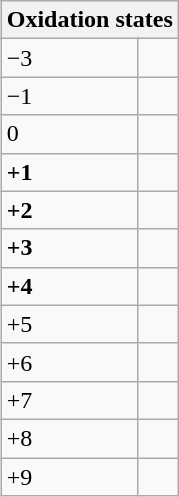<table class="wikitable" style="float:right;margin:1em">
<tr>
<th colspan=2>Oxidation states</th>
</tr>
<tr>
<td>−3</td>
<td></td>
</tr>
<tr>
<td>−1</td>
<td></td>
</tr>
<tr>
<td>0</td>
<td></td>
</tr>
<tr>
<td><strong>+1</strong></td>
<td></td>
</tr>
<tr>
<td><strong>+2</strong></td>
<td></td>
</tr>
<tr>
<td><strong>+3</strong></td>
<td></td>
</tr>
<tr>
<td><strong>+4</strong></td>
<td></td>
</tr>
<tr>
<td>+5</td>
<td></td>
</tr>
<tr>
<td>+6</td>
<td></td>
</tr>
<tr>
<td>+7</td>
<td></td>
</tr>
<tr>
<td>+8</td>
<td></td>
</tr>
<tr>
<td>+9</td>
<td></td>
</tr>
</table>
